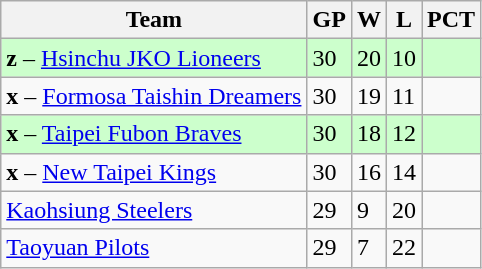<table class="wikitable">
<tr>
<th>Team</th>
<th>GP</th>
<th>W</th>
<th>L</th>
<th>PCT</th>
</tr>
<tr style="background:#cfc">
<td><strong>z</strong> – <a href='#'>Hsinchu JKO Lioneers</a></td>
<td>30</td>
<td>20</td>
<td>10</td>
<td></td>
</tr>
<tr>
<td><strong>x</strong> – <a href='#'>Formosa Taishin Dreamers</a></td>
<td>30</td>
<td>19</td>
<td>11</td>
<td></td>
</tr>
<tr style="background:#cfc">
<td><strong>x</strong> – <a href='#'>Taipei Fubon Braves</a></td>
<td>30</td>
<td>18</td>
<td>12</td>
<td></td>
</tr>
<tr>
<td><strong>x</strong> – <a href='#'>New Taipei Kings</a></td>
<td>30</td>
<td>16</td>
<td>14</td>
<td></td>
</tr>
<tr>
<td><a href='#'>Kaohsiung Steelers</a></td>
<td>29</td>
<td>9</td>
<td>20</td>
<td></td>
</tr>
<tr>
<td><a href='#'>Taoyuan Pilots</a></td>
<td>29</td>
<td>7</td>
<td>22</td>
<td></td>
</tr>
</table>
